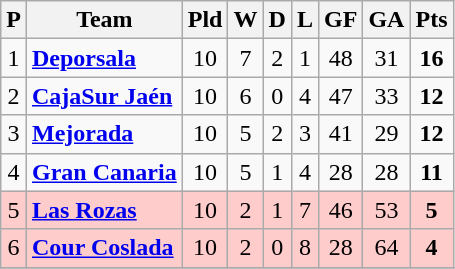<table class="wikitable sortable" style="text-align: center;">
<tr>
<th align="center">P</th>
<th align="center">Team</th>
<th align="center">Pld</th>
<th align="center">W</th>
<th align="center">D</th>
<th align="center">L</th>
<th align="center">GF</th>
<th align="center">GA</th>
<th align="center">Pts</th>
</tr>
<tr>
<td>1</td>
<td align="left"><strong><a href='#'>Deporsala</a></strong></td>
<td>10</td>
<td>7</td>
<td>2</td>
<td>1</td>
<td>48</td>
<td>31</td>
<td><strong>16</strong></td>
</tr>
<tr>
<td>2</td>
<td align="left"><strong><a href='#'>CajaSur Jaén</a></strong></td>
<td>10</td>
<td>6</td>
<td>0</td>
<td>4</td>
<td>47</td>
<td>33</td>
<td><strong>12</strong></td>
</tr>
<tr>
<td>3</td>
<td align="left"><strong><a href='#'>Mejorada</a></strong></td>
<td>10</td>
<td>5</td>
<td>2</td>
<td>3</td>
<td>41</td>
<td>29</td>
<td><strong>12</strong></td>
</tr>
<tr>
<td>4</td>
<td align="left"><strong><a href='#'>Gran Canaria</a></strong></td>
<td>10</td>
<td>5</td>
<td>1</td>
<td>4</td>
<td>28</td>
<td>28</td>
<td><strong>11</strong></td>
</tr>
<tr ! style="background:#FFCCCC;">
<td>5</td>
<td align="left"><strong><a href='#'>Las Rozas</a></strong></td>
<td>10</td>
<td>2</td>
<td>1</td>
<td>7</td>
<td>46</td>
<td>53</td>
<td><strong>5</strong></td>
</tr>
<tr ! style="background:#FFCCCC;">
<td>6</td>
<td align="left"><strong><a href='#'>Cour Coslada</a></strong></td>
<td>10</td>
<td>2</td>
<td>0</td>
<td>8</td>
<td>28</td>
<td>64</td>
<td><strong>4</strong></td>
</tr>
<tr>
</tr>
</table>
